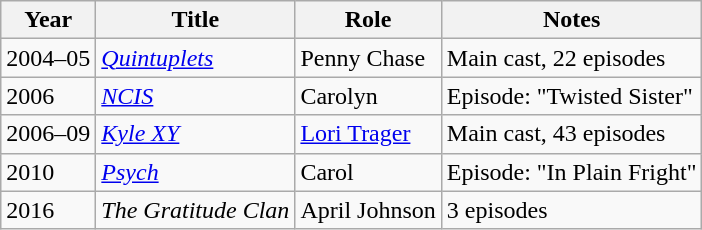<table class="wikitable sortable">
<tr>
<th>Year</th>
<th>Title</th>
<th>Role</th>
<th>Notes</th>
</tr>
<tr>
<td>2004–05</td>
<td><em><a href='#'>Quintuplets</a></em></td>
<td>Penny Chase</td>
<td>Main cast, 22 episodes</td>
</tr>
<tr>
<td>2006</td>
<td><em><a href='#'>NCIS</a></em></td>
<td>Carolyn</td>
<td>Episode: "Twisted Sister"</td>
</tr>
<tr>
<td>2006–09</td>
<td><em><a href='#'>Kyle XY</a></em></td>
<td><a href='#'>Lori Trager</a></td>
<td>Main cast, 43 episodes</td>
</tr>
<tr>
<td>2010</td>
<td><em><a href='#'>Psych</a></em></td>
<td>Carol</td>
<td>Episode: "In Plain Fright"</td>
</tr>
<tr>
<td>2016</td>
<td><em>The Gratitude Clan</em></td>
<td>April Johnson</td>
<td>3 episodes</td>
</tr>
</table>
